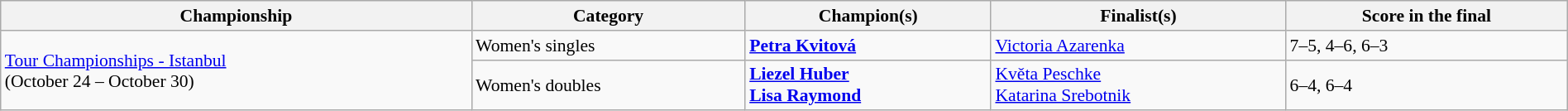<table class="wikitable" style="font-size:90%;" width=100%>
<tr>
<th>Championship</th>
<th>Category</th>
<th>Champion(s)</th>
<th>Finalist(s)</th>
<th>Score in the final</th>
</tr>
<tr>
<td rowspan="2"><a href='#'>Tour Championships - Istanbul</a><br>(October 24 – October 30)</td>
<td>Women's singles</td>
<td> <strong><a href='#'>Petra Kvitová</a></strong></td>
<td> <a href='#'>Victoria Azarenka</a></td>
<td>7–5, 4–6, 6–3</td>
</tr>
<tr>
<td>Women's doubles</td>
<td> <strong><a href='#'>Liezel Huber</a></strong> <br> <strong><a href='#'>Lisa Raymond</a></strong></td>
<td> <a href='#'>Květa Peschke</a> <br> <a href='#'>Katarina Srebotnik</a></td>
<td>6–4, 6–4</td>
</tr>
</table>
